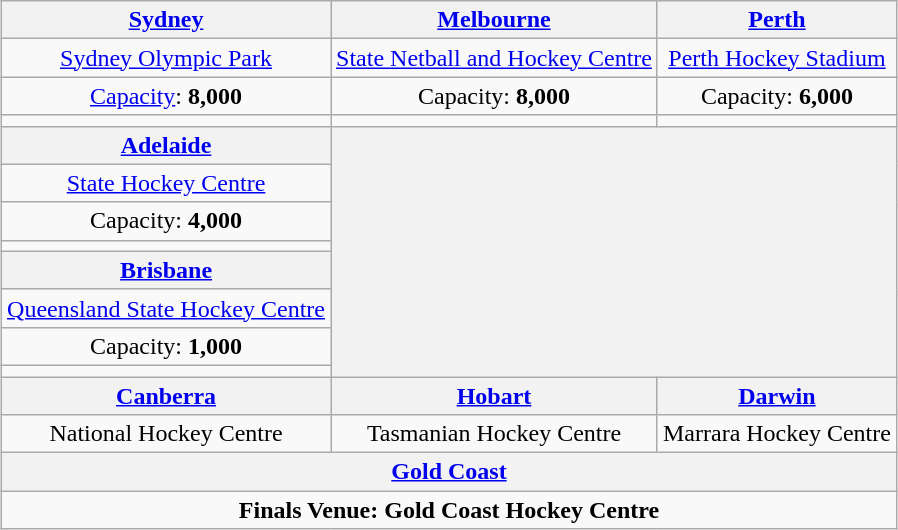<table class="wikitable" style="text-align:center;margin: 1em auto;">
<tr>
<th><a href='#'>Sydney</a></th>
<th><a href='#'>Melbourne</a></th>
<th><a href='#'>Perth</a></th>
</tr>
<tr>
<td><a href='#'>Sydney Olympic Park</a></td>
<td><a href='#'>State Netball and Hockey Centre</a></td>
<td><a href='#'>Perth Hockey Stadium</a></td>
</tr>
<tr>
<td><a href='#'>Capacity</a>: <strong>8,000</strong></td>
<td>Capacity: <strong>8,000</strong></td>
<td>Capacity: <strong>6,000</strong></td>
</tr>
<tr>
<td></td>
<td></td>
<td></td>
</tr>
<tr>
<th><a href='#'>Adelaide</a></th>
<th rowspan=8 colspan=2></th>
</tr>
<tr>
<td><a href='#'>State Hockey Centre</a></td>
</tr>
<tr>
<td>Capacity: <strong>4,000</strong></td>
</tr>
<tr>
<td></td>
</tr>
<tr>
<th><a href='#'>Brisbane</a></th>
</tr>
<tr>
<td><a href='#'>Queensland State Hockey Centre</a></td>
</tr>
<tr>
<td>Capacity: <strong>1,000</strong></td>
</tr>
<tr>
<td></td>
</tr>
<tr>
<th><a href='#'>Canberra</a></th>
<th><a href='#'>Hobart</a></th>
<th><a href='#'>Darwin</a></th>
</tr>
<tr>
<td>National Hockey Centre</td>
<td>Tasmanian Hockey Centre</td>
<td>Marrara Hockey Centre</td>
</tr>
<tr>
<th rowspan=1 colspan=3><a href='#'>Gold Coast</a></th>
</tr>
<tr>
<td rowspan=1 colspan=3><strong>Finals Venue: Gold Coast Hockey Centre</strong></td>
</tr>
</table>
